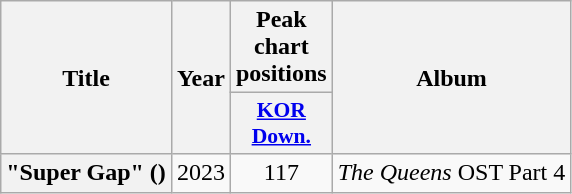<table class="wikitable plainrowheaders" style="text-align:center;">
<tr>
<th rowspan="2" scope="col">Title</th>
<th rowspan="2" scope="col">Year</th>
<th colspan="1" scope="col">Peak chart positions</th>
<th rowspan="2" scope="col">Album</th>
</tr>
<tr>
<th scope="col" style="width:3em;font-size:90%;"><a href='#'>KOR<br>Down.</a><br></th>
</tr>
<tr>
<th scope="row">"Super Gap" ()</th>
<td>2023</td>
<td>117</td>
<td><em>The Queens</em> OST Part 4</td>
</tr>
</table>
